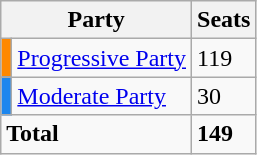<table class=wikitable>
<tr>
<th colspan="2">Party</th>
<th>Seats</th>
</tr>
<tr>
<td align=center bgcolor=#FF8800></td>
<td><a href='#'>Progressive Party</a></td>
<td>119</td>
</tr>
<tr>
<td align=center bgcolor=#1C86EE></td>
<td><a href='#'>Moderate Party</a></td>
<td>30</td>
</tr>
<tr>
<td colspan="2"><strong>Total</strong></td>
<td><strong>149</strong></td>
</tr>
</table>
